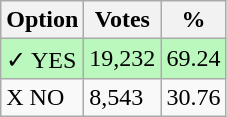<table class="wikitable">
<tr>
<th>Option</th>
<th>Votes</th>
<th>%</th>
</tr>
<tr>
<td style=background:#bbf8be>✓ YES</td>
<td style=background:#bbf8be>19,232</td>
<td style=background:#bbf8be>69.24</td>
</tr>
<tr>
<td>X NO</td>
<td>8,543</td>
<td>30.76</td>
</tr>
</table>
